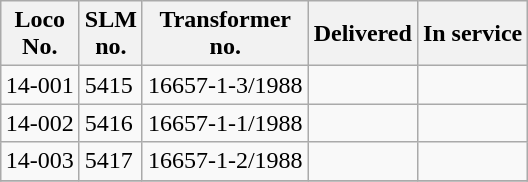<table class="wikitable sortable" style="margin:0.5em auto; font-size:100%;">
<tr>
<th>Loco<br>No.</th>
<th>SLM<br>no.</th>
<th>Transformer<br>no.</th>
<th>Delivered<br></th>
<th>In service<br></th>
</tr>
<tr>
<td>14-001</td>
<td>5415</td>
<td>16657-1-3/1988</td>
<td></td>
<td></td>
</tr>
<tr>
<td>14-002</td>
<td>5416</td>
<td>16657-1-1/1988</td>
<td></td>
<td></td>
</tr>
<tr>
<td>14-003</td>
<td>5417</td>
<td>16657-1-2/1988</td>
<td></td>
<td></td>
</tr>
<tr>
</tr>
</table>
